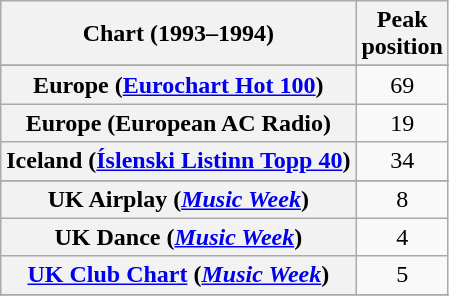<table class="wikitable sortable plainrowheaders" style="text-align:center">
<tr>
<th>Chart (1993–1994)</th>
<th>Peak<br>position</th>
</tr>
<tr>
</tr>
<tr>
<th scope="row">Europe (<a href='#'>Eurochart Hot 100</a>)</th>
<td>69</td>
</tr>
<tr>
<th scope="row">Europe (European AC Radio)</th>
<td>19</td>
</tr>
<tr>
<th scope="row">Iceland (<a href='#'>Íslenski Listinn Topp 40</a>)</th>
<td>34</td>
</tr>
<tr>
</tr>
<tr>
<th scope="row">UK Airplay (<em><a href='#'>Music Week</a></em>)</th>
<td>8</td>
</tr>
<tr>
<th scope="row">UK Dance (<em><a href='#'>Music Week</a></em>)</th>
<td>4</td>
</tr>
<tr>
<th scope="row"><a href='#'>UK Club Chart</a> (<em><a href='#'>Music Week</a></em>)</th>
<td>5</td>
</tr>
<tr>
</tr>
<tr>
</tr>
<tr>
</tr>
<tr>
</tr>
</table>
